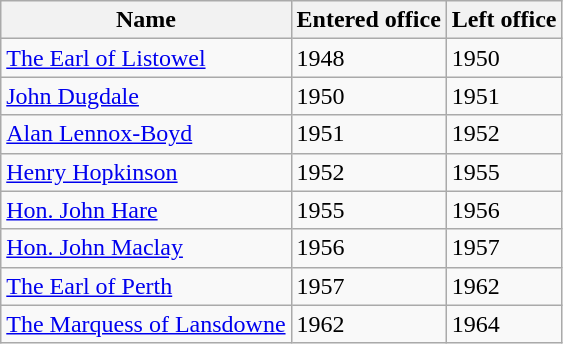<table class="wikitable" style="text-align:left">
<tr>
<th>Name</th>
<th>Entered office</th>
<th>Left office</th>
</tr>
<tr>
<td><a href='#'>The Earl of Listowel</a></td>
<td>1948</td>
<td>1950</td>
</tr>
<tr>
<td><a href='#'>John Dugdale</a></td>
<td>1950</td>
<td>1951</td>
</tr>
<tr>
<td><a href='#'>Alan Lennox-Boyd</a></td>
<td>1951</td>
<td>1952</td>
</tr>
<tr>
<td><a href='#'>Henry Hopkinson</a></td>
<td>1952</td>
<td>1955</td>
</tr>
<tr>
<td><a href='#'>Hon. John Hare</a></td>
<td>1955</td>
<td>1956</td>
</tr>
<tr>
<td><a href='#'>Hon. John Maclay</a></td>
<td>1956</td>
<td>1957</td>
</tr>
<tr>
<td><a href='#'>The Earl of Perth</a></td>
<td>1957</td>
<td>1962</td>
</tr>
<tr>
<td><a href='#'>The Marquess of Lansdowne</a></td>
<td>1962</td>
<td>1964</td>
</tr>
</table>
